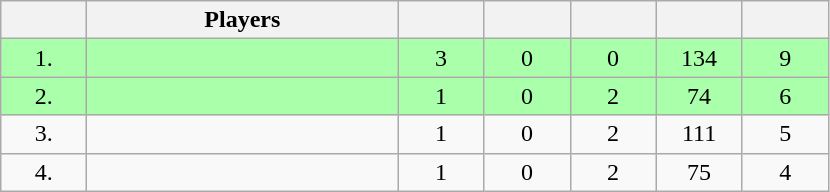<table class="wikitable" style="text-align:center;">
<tr>
<th width=50></th>
<th width=200>Players</th>
<th width=50></th>
<th width=50></th>
<th width=50></th>
<th width=50></th>
<th width=50></th>
</tr>
<tr style="background:#aaffaa;">
<td>1.</td>
<td style="text-align:left;"><br></td>
<td>3</td>
<td>0</td>
<td>0</td>
<td>134</td>
<td>9</td>
</tr>
<tr style="background:#aaffaa;">
<td>2.</td>
<td style="text-align:left;"><br></td>
<td>1</td>
<td>0</td>
<td>2</td>
<td>74</td>
<td>6</td>
</tr>
<tr>
<td>3.</td>
<td style="text-align:left;"><br></td>
<td>1</td>
<td>0</td>
<td>2</td>
<td>111</td>
<td>5</td>
</tr>
<tr>
<td>4.</td>
<td style="text-align:left;"><br></td>
<td>1</td>
<td>0</td>
<td>2</td>
<td>75</td>
<td>4</td>
</tr>
</table>
